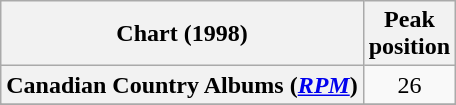<table class="wikitable sortable plainrowheaders" style="text-align:center">
<tr>
<th scope="col">Chart (1998)</th>
<th scope="col">Peak<br> position</th>
</tr>
<tr>
<th scope="row">Canadian Country Albums (<em><a href='#'>RPM</a></em>)</th>
<td>26</td>
</tr>
<tr>
</tr>
<tr>
</tr>
</table>
